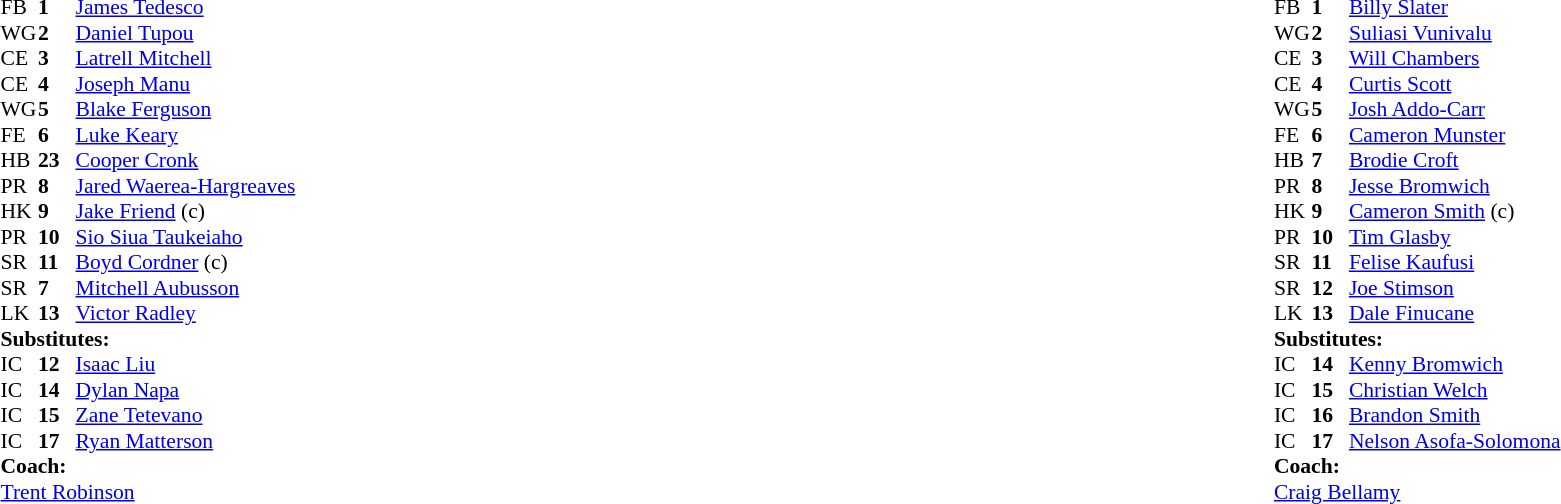<table class="mw-collapsible mw-collapsed" width="100%">
<tr>
<td valign="top" width="50%"><br><table cellspacing="0" cellpadding="0" style="font-size: 90%">
<tr>
<th width="25"></th>
<th width="25"></th>
</tr>
<tr>
<td>FB</td>
<td><strong>1</strong></td>
<td><a href='#'>James Tedesco</a></td>
</tr>
<tr>
<td>WG</td>
<td><strong>2</strong></td>
<td><a href='#'>Daniel Tupou</a></td>
</tr>
<tr>
<td>CE</td>
<td><strong>3</strong></td>
<td><a href='#'>Latrell Mitchell</a></td>
</tr>
<tr>
<td>CE</td>
<td><strong>4</strong></td>
<td><a href='#'>Joseph Manu</a></td>
</tr>
<tr>
<td>WG</td>
<td><strong>5</strong></td>
<td><a href='#'>Blake Ferguson</a></td>
</tr>
<tr>
<td>FE</td>
<td><strong>6</strong></td>
<td><a href='#'>Luke Keary</a></td>
</tr>
<tr>
<td>HB</td>
<td><strong>23</strong></td>
<td><a href='#'>Cooper Cronk</a></td>
</tr>
<tr>
<td>PR</td>
<td><strong>8</strong></td>
<td><a href='#'>Jared Waerea-Hargreaves</a></td>
</tr>
<tr>
<td>HK</td>
<td><strong>9</strong></td>
<td><a href='#'>Jake Friend</a> (c)</td>
</tr>
<tr>
<td>PR</td>
<td><strong>10</strong></td>
<td><a href='#'>Sio Siua Taukeiaho</a></td>
</tr>
<tr>
<td>SR</td>
<td><strong>11</strong></td>
<td><a href='#'>Boyd Cordner</a> (c)</td>
</tr>
<tr>
<td>SR</td>
<td><strong>7</strong></td>
<td><a href='#'>Mitchell Aubusson</a></td>
</tr>
<tr>
<td>LK</td>
<td><strong>13</strong></td>
<td><a href='#'>Victor Radley</a></td>
</tr>
<tr>
<td colspan="3"><strong>Substitutes:</strong></td>
</tr>
<tr>
<td>IC</td>
<td><strong>12</strong></td>
<td><a href='#'>Isaac Liu</a></td>
</tr>
<tr>
<td>IC</td>
<td><strong>14</strong></td>
<td><a href='#'>Dylan Napa</a></td>
</tr>
<tr>
<td>IC</td>
<td><strong>15</strong></td>
<td><a href='#'>Zane Tetevano</a></td>
</tr>
<tr>
<td>IC</td>
<td><strong>17</strong></td>
<td><a href='#'>Ryan Matterson</a></td>
</tr>
<tr>
<td colspan="3"><strong>Coach:</strong></td>
</tr>
<tr>
<td colspan="4"><a href='#'>Trent Robinson</a></td>
</tr>
</table>
</td>
<td valign="top" width="50%"><br><table cellspacing="0" cellpadding="0" align="center" style="font-size: 90%">
<tr>
<th width="25"></th>
<th width="25"></th>
</tr>
<tr>
<td>FB</td>
<td><strong>1</strong></td>
<td><a href='#'>Billy Slater</a></td>
</tr>
<tr>
<td>WG</td>
<td><strong>2</strong></td>
<td><a href='#'>Suliasi Vunivalu</a></td>
</tr>
<tr>
<td>CE</td>
<td><strong>3</strong></td>
<td><a href='#'>Will Chambers</a></td>
</tr>
<tr>
<td>CE</td>
<td><strong>4</strong></td>
<td><a href='#'>Curtis Scott</a></td>
</tr>
<tr>
<td>WG</td>
<td><strong>5</strong></td>
<td><a href='#'>Josh Addo-Carr</a></td>
</tr>
<tr>
<td>FE</td>
<td><strong>6</strong></td>
<td><a href='#'>Cameron Munster</a></td>
</tr>
<tr>
<td>HB</td>
<td><strong>7</strong></td>
<td><a href='#'>Brodie Croft</a></td>
</tr>
<tr>
<td>PR</td>
<td><strong>8</strong></td>
<td><a href='#'>Jesse Bromwich</a></td>
</tr>
<tr>
<td>HK</td>
<td><strong>9</strong></td>
<td><a href='#'>Cameron Smith</a> (c)</td>
</tr>
<tr>
<td>PR</td>
<td><strong>10</strong></td>
<td><a href='#'>Tim Glasby</a></td>
</tr>
<tr>
<td>SR</td>
<td><strong>11</strong></td>
<td><a href='#'>Felise Kaufusi</a></td>
</tr>
<tr>
<td>SR</td>
<td><strong>12</strong></td>
<td><a href='#'>Joe Stimson</a></td>
</tr>
<tr>
<td>LK</td>
<td><strong>13</strong></td>
<td><a href='#'>Dale Finucane</a></td>
</tr>
<tr>
<td colspan="3"><strong>Substitutes:</strong></td>
</tr>
<tr>
<td>IC</td>
<td><strong>14</strong></td>
<td><a href='#'>Kenny Bromwich</a></td>
</tr>
<tr>
<td>IC</td>
<td><strong>15</strong></td>
<td><a href='#'>Christian Welch</a></td>
</tr>
<tr>
<td>IC</td>
<td><strong>16</strong></td>
<td><a href='#'>Brandon Smith</a></td>
</tr>
<tr>
<td>IC</td>
<td><strong>17</strong></td>
<td><a href='#'>Nelson Asofa-Solomona</a></td>
</tr>
<tr>
<td colspan="3"><strong>Coach:</strong></td>
</tr>
<tr>
<td colspan="4"><a href='#'>Craig Bellamy</a></td>
</tr>
</table>
</td>
</tr>
</table>
